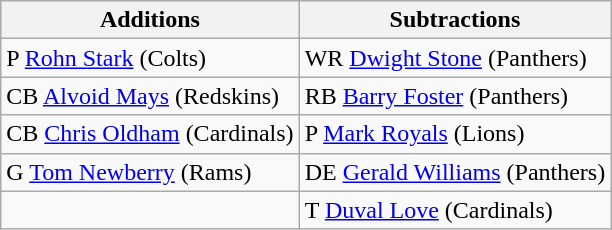<table class="wikitable">
<tr>
<th>Additions</th>
<th>Subtractions</th>
</tr>
<tr>
<td>P <a href='#'>Rohn Stark</a> (Colts)</td>
<td>WR <a href='#'>Dwight Stone</a> (Panthers)</td>
</tr>
<tr>
<td>CB <a href='#'>Alvoid Mays</a> (Redskins)</td>
<td>RB <a href='#'>Barry Foster</a> (Panthers)</td>
</tr>
<tr>
<td>CB <a href='#'>Chris Oldham</a> (Cardinals)</td>
<td>P <a href='#'>Mark Royals</a> (Lions)</td>
</tr>
<tr>
<td>G <a href='#'>Tom Newberry</a> (Rams)</td>
<td>DE <a href='#'>Gerald Williams</a> (Panthers)</td>
</tr>
<tr>
<td></td>
<td>T <a href='#'>Duval Love</a> (Cardinals)</td>
</tr>
</table>
